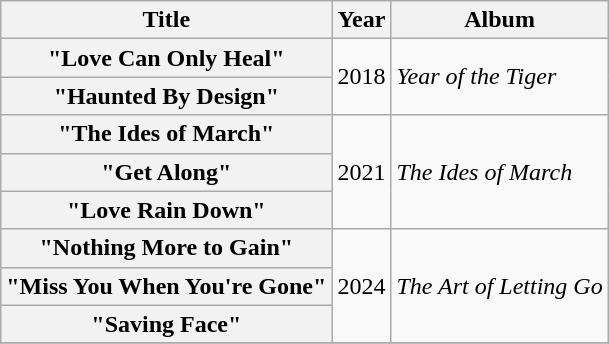<table class="wikitable plainrowheaders">
<tr>
<th>Title</th>
<th>Year</th>
<th>Album</th>
</tr>
<tr>
<th scope="row">"Love Can Only Heal"</th>
<td rowspan="2">2018</td>
<td rowspan="2"><em>Year of the Tiger</em></td>
</tr>
<tr>
<th scope="row">"Haunted By Design"</th>
</tr>
<tr>
<th scope="row">"The Ides of March"</th>
<td rowspan="3">2021</td>
<td rowspan="3"><em>The Ides of March</em></td>
</tr>
<tr>
<th scope="row">"Get Along"</th>
</tr>
<tr>
<th scope="row">"Love Rain Down"</th>
</tr>
<tr>
<th scope="row">"Nothing More to Gain"</th>
<td rowspan="3">2024</td>
<td rowspan="3"><em>The Art of Letting Go</em></td>
</tr>
<tr>
<th scope="row">"Miss You When You're Gone"</th>
</tr>
<tr>
<th scope="row">"Saving Face"</th>
</tr>
<tr>
</tr>
</table>
